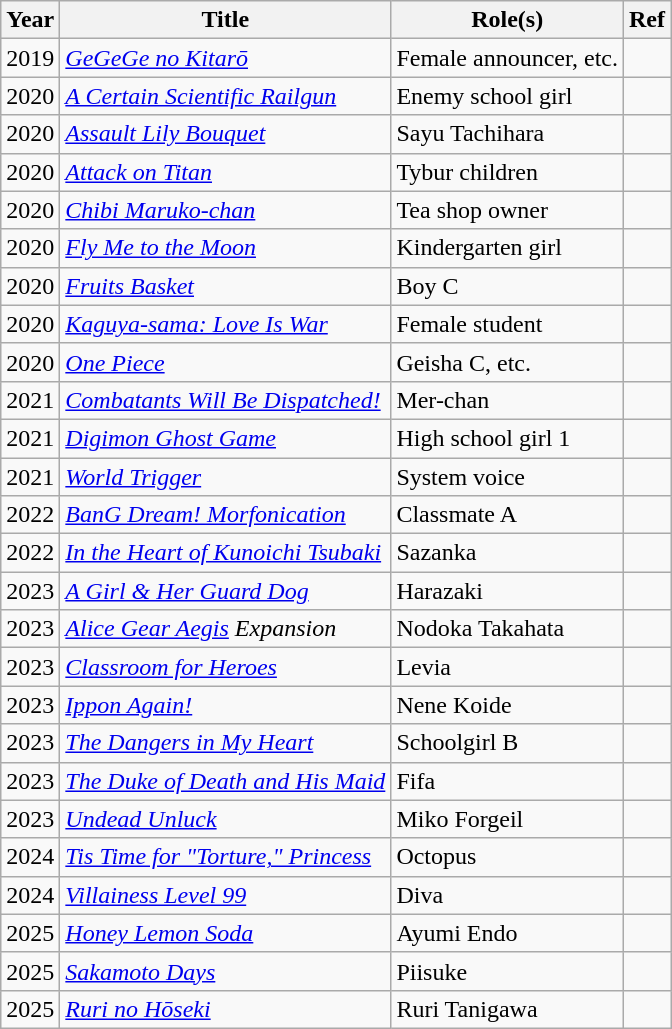<table class="wikitable">
<tr>
<th>Year</th>
<th>Title</th>
<th>Role(s)</th>
<th>Ref</th>
</tr>
<tr>
<td>2019</td>
<td><em><a href='#'>GeGeGe no Kitarō</a></em></td>
<td>Female announcer, etc.</td>
<td></td>
</tr>
<tr>
<td>2020</td>
<td><em><a href='#'>A Certain Scientific Railgun</a></em></td>
<td>Enemy school girl</td>
<td></td>
</tr>
<tr>
<td>2020</td>
<td><em><a href='#'>Assault Lily Bouquet</a></em></td>
<td>Sayu Tachihara</td>
<td></td>
</tr>
<tr>
<td>2020</td>
<td><em><a href='#'>Attack on Titan</a></em></td>
<td>Tybur children</td>
<td></td>
</tr>
<tr>
<td>2020</td>
<td><em><a href='#'>Chibi Maruko-chan</a></em></td>
<td>Tea shop owner</td>
<td></td>
</tr>
<tr>
<td>2020</td>
<td><em><a href='#'>Fly Me to the Moon</a></em></td>
<td>Kindergarten girl</td>
<td></td>
</tr>
<tr>
<td>2020</td>
<td><em><a href='#'>Fruits Basket</a></em></td>
<td>Boy C</td>
<td></td>
</tr>
<tr>
<td>2020</td>
<td><em><a href='#'>Kaguya-sama: Love Is War</a></em></td>
<td>Female student</td>
<td></td>
</tr>
<tr>
<td>2020</td>
<td><em><a href='#'>One Piece</a></em></td>
<td>Geisha C, etc.</td>
<td></td>
</tr>
<tr>
<td>2021</td>
<td><em><a href='#'>Combatants Will Be Dispatched!</a></em></td>
<td>Mer-chan</td>
<td></td>
</tr>
<tr>
<td>2021</td>
<td><em><a href='#'>Digimon Ghost Game</a></em></td>
<td>High school girl 1</td>
<td></td>
</tr>
<tr>
<td>2021</td>
<td><em><a href='#'>World Trigger</a></em></td>
<td>System voice</td>
<td></td>
</tr>
<tr>
<td>2022</td>
<td><em><a href='#'>BanG Dream! Morfonication</a></em></td>
<td>Classmate A</td>
<td></td>
</tr>
<tr>
<td>2022</td>
<td><em><a href='#'>In the Heart of Kunoichi Tsubaki</a></em></td>
<td>Sazanka</td>
<td></td>
</tr>
<tr>
<td>2023</td>
<td><em><a href='#'>A Girl & Her Guard Dog </a></em></td>
<td>Harazaki</td>
<td></td>
</tr>
<tr>
<td>2023</td>
<td><em><a href='#'>Alice Gear Aegis</a> Expansion</em></td>
<td>Nodoka Takahata</td>
<td></td>
</tr>
<tr>
<td>2023</td>
<td><em><a href='#'>Classroom for Heroes</a></em></td>
<td>Levia</td>
<td></td>
</tr>
<tr>
<td>2023</td>
<td><em><a href='#'>Ippon Again!</a></em></td>
<td>Nene Koide</td>
<td></td>
</tr>
<tr>
<td>2023</td>
<td><em><a href='#'>The Dangers in My Heart</a></em></td>
<td>Schoolgirl B</td>
<td></td>
</tr>
<tr>
<td>2023</td>
<td><em><a href='#'>The Duke of Death and His Maid</a></em></td>
<td>Fifa</td>
<td></td>
</tr>
<tr>
<td>2023</td>
<td><em><a href='#'>Undead Unluck</a></em></td>
<td>Miko Forgeil</td>
<td></td>
</tr>
<tr>
<td>2024</td>
<td><em><a href='#'>Tis Time for "Torture," Princess</a></em></td>
<td>Octopus</td>
<td></td>
</tr>
<tr>
<td>2024</td>
<td><em><a href='#'>Villainess Level 99</a></em></td>
<td>Diva</td>
<td></td>
</tr>
<tr>
<td>2025</td>
<td><em><a href='#'>Honey Lemon Soda</a></em></td>
<td>Ayumi Endo</td>
<td></td>
</tr>
<tr>
<td>2025</td>
<td><em><a href='#'>Sakamoto Days</a></em></td>
<td>Piisuke</td>
<td></td>
</tr>
<tr>
<td>2025</td>
<td><em><a href='#'>Ruri no Hōseki</a></em></td>
<td>Ruri Tanigawa</td>
<td></td>
</tr>
</table>
